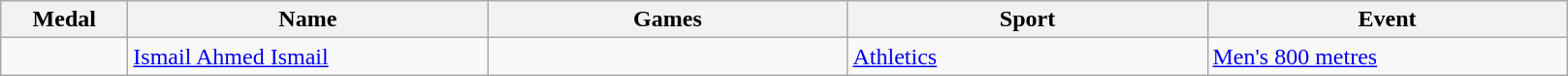<table class="sortable wikitable">
<tr>
<th style="width:5em">Medal</th>
<th style="width:15em">Name</th>
<th style="width:15em">Games</th>
<th style="width:15em">Sport</th>
<th style="width:15em">Event</th>
</tr>
<tr>
<td></td>
<td><a href='#'>Ismail Ahmed Ismail</a></td>
<td></td>
<td> <a href='#'>Athletics</a></td>
<td><a href='#'>Men's 800 metres</a></td>
</tr>
</table>
